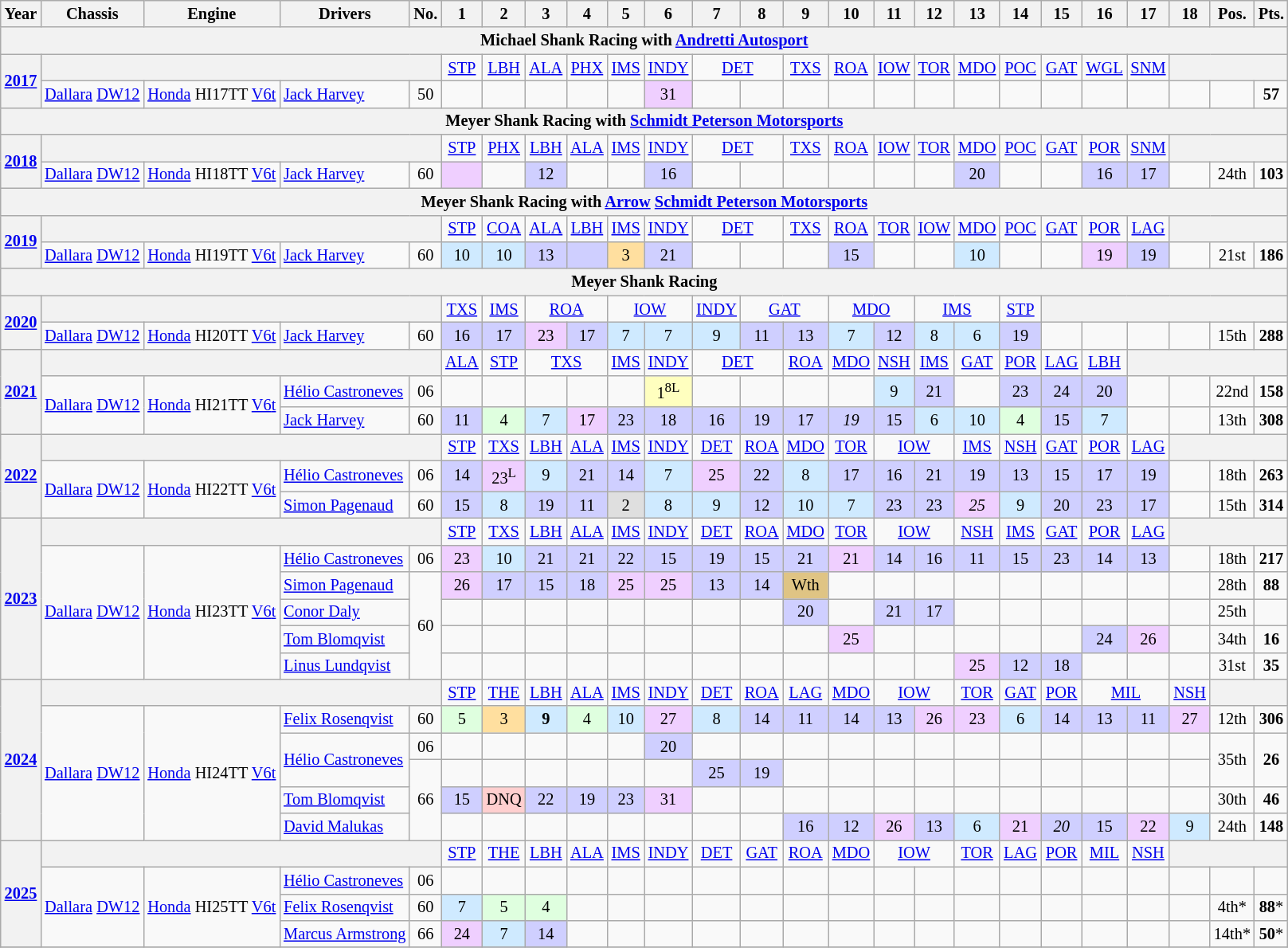<table class="wikitable" style="text-align:center; font-size:85%">
<tr>
<th>Year</th>
<th style="white-spaaace: nowrap;">Chassis</th>
<th style="white-spaaace: nowrap;">Engine</th>
<th style="white-spaaace: nowrap;">Drivers</th>
<th>No.</th>
<th>1</th>
<th>2</th>
<th>3</th>
<th>4</th>
<th>5</th>
<th>6</th>
<th>7</th>
<th>8</th>
<th>9</th>
<th>10</th>
<th>11</th>
<th>12</th>
<th>13</th>
<th>14</th>
<th>15</th>
<th>16</th>
<th>17</th>
<th>18</th>
<th>Pos.</th>
<th>Pts.</th>
</tr>
<tr>
<th colspan=26>Michael Shank Racing with <a href='#'>Andretti Autosport</a></th>
</tr>
<tr>
<th rowspan=2><a href='#'>2017</a></th>
<th colspan=4></th>
<td><a href='#'>STP</a></td>
<td><a href='#'>LBH</a></td>
<td><a href='#'>ALA</a></td>
<td><a href='#'>PHX</a></td>
<td><a href='#'>IMS</a></td>
<td><a href='#'>INDY</a></td>
<td colspan="2"><a href='#'>DET</a></td>
<td><a href='#'>TXS</a></td>
<td><a href='#'>ROA</a></td>
<td><a href='#'>IOW</a></td>
<td><a href='#'>TOR</a></td>
<td><a href='#'>MDO</a></td>
<td><a href='#'>POC</a></td>
<td><a href='#'>GAT</a></td>
<td><a href='#'>WGL</a></td>
<td><a href='#'>SNM</a></td>
<th colspan=3></th>
</tr>
<tr>
<td><a href='#'>Dallara</a> <a href='#'>DW12</a></td>
<td><a href='#'>Honda</a> HI17TT <a href='#'>V6</a><a href='#'>t</a></td>
<td align="left"> <a href='#'>Jack Harvey</a> </td>
<td>50</td>
<td></td>
<td></td>
<td></td>
<td></td>
<td></td>
<td style="background:#EFCFFF;">31</td>
<td></td>
<td></td>
<td></td>
<td></td>
<td></td>
<td></td>
<td></td>
<td></td>
<td></td>
<td></td>
<td></td>
<td></td>
<td></td>
<td><strong>57</strong></td>
</tr>
<tr>
<th colspan=26>Meyer Shank Racing with <a href='#'>Schmidt Peterson Motorsports</a></th>
</tr>
<tr>
<th rowspan=2><a href='#'>2018</a></th>
<th colspan=4></th>
<td><a href='#'>STP</a></td>
<td><a href='#'>PHX</a></td>
<td><a href='#'>LBH</a></td>
<td><a href='#'>ALA</a></td>
<td><a href='#'>IMS</a></td>
<td><a href='#'>INDY</a></td>
<td colspan=2><a href='#'>DET</a></td>
<td><a href='#'>TXS</a></td>
<td><a href='#'>ROA</a></td>
<td><a href='#'>IOW</a></td>
<td><a href='#'>TOR</a></td>
<td><a href='#'>MDO</a></td>
<td><a href='#'>POC</a></td>
<td><a href='#'>GAT</a></td>
<td><a href='#'>POR</a></td>
<td><a href='#'>SNM</a></td>
<th colspan=4></th>
</tr>
<tr>
<td><a href='#'>Dallara</a> <a href='#'>DW12</a></td>
<td><a href='#'>Honda</a> HI18TT <a href='#'>V6</a><a href='#'>t</a></td>
<td align="left"> <a href='#'>Jack Harvey</a> </td>
<td>60</td>
<td style="background:#EFCFFF;"></td>
<td></td>
<td style="background:#CFCFFF;">12</td>
<td></td>
<td></td>
<td style="background:#CFCFFF;">16</td>
<td></td>
<td></td>
<td></td>
<td></td>
<td></td>
<td></td>
<td style="background:#CFCFFF;">20</td>
<td></td>
<td></td>
<td style="background:#CFCFFF;">16</td>
<td style="background:#CFCFFF;">17</td>
<td></td>
<td>24th</td>
<td><strong>103</strong></td>
</tr>
<tr>
<th colspan=26>Meyer Shank Racing with <a href='#'>Arrow</a> <a href='#'>Schmidt Peterson Motorsports</a></th>
</tr>
<tr>
<th rowspan=2><a href='#'>2019</a></th>
<th colspan=4></th>
<td><a href='#'>STP</a></td>
<td><a href='#'>COA</a></td>
<td><a href='#'>ALA</a></td>
<td><a href='#'>LBH</a></td>
<td><a href='#'>IMS</a></td>
<td><a href='#'>INDY</a></td>
<td colspan=2><a href='#'>DET</a></td>
<td><a href='#'>TXS</a></td>
<td><a href='#'>ROA</a></td>
<td><a href='#'>TOR</a></td>
<td><a href='#'>IOW</a></td>
<td><a href='#'>MDO</a></td>
<td><a href='#'>POC</a></td>
<td><a href='#'>GAT</a></td>
<td><a href='#'>POR</a></td>
<td><a href='#'>LAG</a></td>
<th colspan=4></th>
</tr>
<tr>
<td><a href='#'>Dallara</a> <a href='#'>DW12</a></td>
<td><a href='#'>Honda</a> HI19TT <a href='#'>V6</a><a href='#'>t</a></td>
<td align="left"> <a href='#'>Jack Harvey</a></td>
<td>60</td>
<td style="background:#CFEAFF;">10</td>
<td style="background:#CFEAFF;">10</td>
<td style="background:#CFCFFF;">13</td>
<td style="background:#CFCFFF;"></td>
<td style="background:#FFDF9F;">3</td>
<td style="background:#CFCFFF;">21</td>
<td></td>
<td></td>
<td></td>
<td style="background:#CFCFFF;">15</td>
<td></td>
<td></td>
<td style="background:#CFEAFF;">10</td>
<td></td>
<td></td>
<td style="background:#EFCFFF;">19</td>
<td style="background:#CFCFFF;">19</td>
<td></td>
<td>21st</td>
<td><strong>186</strong></td>
</tr>
<tr>
<th colspan=26>Meyer Shank Racing</th>
</tr>
<tr>
<th rowspan=2><a href='#'>2020</a></th>
<th colspan=4></th>
<td><a href='#'>TXS</a></td>
<td><a href='#'>IMS</a></td>
<td colspan=2><a href='#'>ROA</a></td>
<td colspan=2><a href='#'>IOW</a></td>
<td><a href='#'>INDY</a></td>
<td colspan=2><a href='#'>GAT</a></td>
<td colspan=2><a href='#'>MDO</a></td>
<td colspan=2><a href='#'>IMS</a></td>
<td><a href='#'>STP</a></td>
<th colspan=7></th>
</tr>
<tr>
<td rowspan="1"><a href='#'>Dallara</a> <a href='#'>DW12</a></td>
<td rowspan="1"><a href='#'>Honda</a> HI20TT <a href='#'>V6</a><a href='#'>t</a></td>
<td align="left"> <a href='#'>Jack Harvey</a></td>
<td>60</td>
<td style="background:#CFCFFF;">16</td>
<td style="background:#CFCFFF;">17</td>
<td style="background:#EFCFFF;">23</td>
<td style="background:#CFCFFF;">17</td>
<td style="background:#CFEAFF;">7</td>
<td style="background:#CFEAFF;">7</td>
<td style="background:#CFEAFF;">9</td>
<td style="background:#CFCFFF;">11</td>
<td style="background:#CFCFFF;">13</td>
<td style="background:#CFEAFF;">7</td>
<td style="background:#CFCFFF;">12</td>
<td style="background:#CFEAFF;">8</td>
<td style="background:#CFEAFF;">6</td>
<td style="background:#CFCFFF;">19</td>
<td></td>
<td></td>
<td></td>
<td></td>
<td>15th</td>
<td><strong>288</strong></td>
</tr>
<tr>
<th rowspan="3"><a href='#'>2021</a></th>
<th colspan=4></th>
<td><a href='#'>ALA</a></td>
<td><a href='#'>STP</a></td>
<td colspan=2><a href='#'>TXS</a></td>
<td><a href='#'>IMS</a></td>
<td><a href='#'>INDY</a></td>
<td colspan=2><a href='#'>DET</a></td>
<td><a href='#'>ROA</a></td>
<td><a href='#'>MDO</a></td>
<td><a href='#'>NSH</a></td>
<td><a href='#'>IMS</a></td>
<td><a href='#'>GAT</a></td>
<td><a href='#'>POR</a></td>
<td><a href='#'>LAG</a></td>
<td><a href='#'>LBH</a></td>
<th colspan=5></th>
</tr>
<tr>
<td rowspan="2"><a href='#'>Dallara</a> <a href='#'>DW12</a></td>
<td rowspan="2"><a href='#'>Honda</a> HI21TT <a href='#'>V6</a><a href='#'>t</a></td>
<td align="left"> <a href='#'>Hélio Castroneves</a></td>
<td>06</td>
<td></td>
<td></td>
<td></td>
<td></td>
<td></td>
<td style="background:#FFFFBF;">1<sup>8L</sup></td>
<td></td>
<td></td>
<td></td>
<td></td>
<td style="background:#CFEAFF;">9</td>
<td style="background:#CFCFFF;">21</td>
<td></td>
<td style="background:#CFCFFF;">23</td>
<td style="background:#CFCFFF;">24</td>
<td style="background:#CFCFFF;">20</td>
<td></td>
<td></td>
<td>22nd</td>
<td><strong>158</strong></td>
</tr>
<tr>
<td align="left"> <a href='#'>Jack Harvey</a></td>
<td>60</td>
<td style="background:#CFCFFF;">11</td>
<td style="background:#DFFFDF;">4</td>
<td style="background:#CFEAFF;">7</td>
<td style="background:#EFCFFF;">17</td>
<td style="background:#CFCFFF;">23</td>
<td style="background:#CFCFFF;">18</td>
<td style="background:#CFCFFF;">16</td>
<td style="background:#CFCFFF;">19</td>
<td style="background:#CFCFFF;">17</td>
<td style="background:#CFCFFF;"><em>19</em></td>
<td style="background:#CFCFFF;">15</td>
<td style="background:#CFEAFF;">6</td>
<td style="background:#CFEAFF;">10</td>
<td style="background:#DFFFDF;">4</td>
<td style="background:#CFCFFF;">15</td>
<td style="background:#CFEAFF;">7</td>
<td></td>
<td></td>
<td>13th</td>
<td><strong>308</strong></td>
</tr>
<tr>
<th rowspan="3"><a href='#'>2022</a></th>
<th colspan=4></th>
<td><a href='#'>STP</a></td>
<td><a href='#'>TXS</a></td>
<td><a href='#'>LBH</a></td>
<td><a href='#'>ALA</a></td>
<td><a href='#'>IMS</a></td>
<td><a href='#'>INDY</a></td>
<td><a href='#'>DET</a></td>
<td><a href='#'>ROA</a></td>
<td><a href='#'>MDO</a></td>
<td><a href='#'>TOR</a></td>
<td colspan=2><a href='#'>IOW</a></td>
<td><a href='#'>IMS</a></td>
<td><a href='#'>NSH</a></td>
<td><a href='#'>GAT</a></td>
<td><a href='#'>POR</a></td>
<td><a href='#'>LAG</a></td>
<th colspan=3></th>
</tr>
<tr>
<td rowspan="2"><a href='#'>Dallara</a> <a href='#'>DW12</a></td>
<td rowspan="2"><a href='#'>Honda</a> HI22TT <a href='#'>V6</a><a href='#'>t</a></td>
<td align="left"> <a href='#'>Hélio Castroneves</a></td>
<td>06</td>
<td style="background:#CFCFFF;">14</td>
<td style="background:#EFCFFF;">23<sup>L</sup></td>
<td style="background:#CFEAFF;">9</td>
<td style="background:#CFCFFF;">21</td>
<td style="background:#CFCFFF;">14</td>
<td style="background:#CFEAFF;">7</td>
<td style="background:#EFCFFF;">25</td>
<td style="background:#CFCFFF;">22</td>
<td style="background:#CFEAFF;">8</td>
<td style="background:#CFCFFF;">17</td>
<td style="background:#CFCFFF;">16</td>
<td style="background:#CFCFFF;">21</td>
<td style="background:#CFCFFF;">19</td>
<td style="background:#CFCFFF;">13</td>
<td style="background:#CFCFFF;">15</td>
<td style="background:#CFCFFF;">17</td>
<td style="background:#CFCFFF;">19</td>
<td></td>
<td>18th</td>
<td><strong>263</strong></td>
</tr>
<tr>
<td align="left"> <a href='#'>Simon Pagenaud</a></td>
<td>60</td>
<td style="background:#CFCFFF;">15</td>
<td style="background:#CFEAFF;">8</td>
<td style="background:#CFCFFF;">19</td>
<td style="background:#CFCFFF;">11</td>
<td style="background:#dfdfdf;">2</td>
<td style="background:#CFEAFF;">8</td>
<td style="background:#CFEAFF;">9</td>
<td style="background:#CFCFFF;">12</td>
<td style="background:#CFEAFF;">10</td>
<td style="background:#CFEAFF;">7</td>
<td style="background:#CFCFFF;">23</td>
<td style="background:#CFCFFF;">23</td>
<td style="background:#EFCFFF;"><em>25</em></td>
<td style="background:#CFEAFF;">9</td>
<td style="background:#CFCFFF;">20</td>
<td style="background:#CFCFFF;">23</td>
<td style="background:#CFCFFF;">17</td>
<td></td>
<td>15th</td>
<td><strong>314</strong></td>
</tr>
<tr>
<th rowspan="6"><a href='#'>2023</a></th>
<th colspan="4"></th>
<td><a href='#'>STP</a></td>
<td><a href='#'>TXS</a></td>
<td><a href='#'>LBH</a></td>
<td><a href='#'>ALA</a></td>
<td><a href='#'>IMS</a></td>
<td><a href='#'>INDY</a></td>
<td><a href='#'>DET</a></td>
<td><a href='#'>ROA</a></td>
<td><a href='#'>MDO</a></td>
<td><a href='#'>TOR</a></td>
<td colspan=2><a href='#'>IOW</a></td>
<td><a href='#'>NSH</a></td>
<td><a href='#'>IMS</a></td>
<td><a href='#'>GAT</a></td>
<td><a href='#'>POR</a></td>
<td><a href='#'>LAG</a></td>
<th colspan="3"></th>
</tr>
<tr>
<td rowspan="5"><a href='#'>Dallara</a> <a href='#'>DW12</a></td>
<td rowspan="5"><a href='#'>Honda</a> HI23TT <a href='#'>V6</a><a href='#'>t</a></td>
<td align="left"> <a href='#'>Hélio Castroneves</a></td>
<td>06</td>
<td style="background:#EFCFFF;">23</td>
<td style="background:#CFEAFF;">10</td>
<td style="background:#CFCFFF;">21</td>
<td style="background:#CFCFFF;">21</td>
<td style="background:#CFCFFF;">22</td>
<td style="background:#CFCFFF;">15</td>
<td style="background:#CFCFFF;">19</td>
<td style="background:#CFCFFF;">15</td>
<td style="background:#CFCFFF;">21</td>
<td style="background:#EFCFFF;">21</td>
<td style="background:#CFCFFF;">14</td>
<td style="background:#CFCFFF;">16</td>
<td style="background:#CFCFFF;">11</td>
<td style="background:#CFCFFF;">15</td>
<td style="background:#CFCFFF;">23</td>
<td style="background:#CFCFFF;">14</td>
<td style="background:#CFCFFF;">13</td>
<td></td>
<td>18th</td>
<td><strong>217</strong></td>
</tr>
<tr>
<td align="left"> <a href='#'>Simon Pagenaud</a></td>
<td rowspan="4">60</td>
<td style="background:#EFCFFF;">26</td>
<td style="background:#CFCFFF;">17</td>
<td style="background:#CFCFFF;">15</td>
<td style="background:#CFCFFF;">18</td>
<td style="background:#EFCFFF;">25</td>
<td style="background:#EFCFFF;">25</td>
<td style="background:#CFCFFF;">13</td>
<td style="background:#CFCFFF;">14</td>
<td style="background:#DFC484;">Wth</td>
<td></td>
<td></td>
<td></td>
<td></td>
<td></td>
<td></td>
<td></td>
<td></td>
<td></td>
<td>28th</td>
<td><strong>88</strong></td>
</tr>
<tr>
<td align="left"> <a href='#'>Conor Daly</a></td>
<td></td>
<td></td>
<td></td>
<td></td>
<td></td>
<td></td>
<td></td>
<td></td>
<td style="background:#CFCFFF;">20</td>
<td></td>
<td style="background:#CFCFFF;">21</td>
<td style="background:#CFCFFF;">17</td>
<td></td>
<td></td>
<td></td>
<td></td>
<td></td>
<td></td>
<td>25th</td>
<td></td>
</tr>
<tr>
<td align="left"> <a href='#'>Tom Blomqvist</a> </td>
<td></td>
<td></td>
<td></td>
<td></td>
<td></td>
<td></td>
<td></td>
<td></td>
<td></td>
<td style="background:#EFCFFF;">25</td>
<td></td>
<td></td>
<td></td>
<td></td>
<td></td>
<td style="background:#CFCFFF;">24</td>
<td style="background:#EFCFFF;">26</td>
<td></td>
<td>34th</td>
<td><strong>16</strong></td>
</tr>
<tr>
<td align="left"> <a href='#'>Linus Lundqvist</a> </td>
<td></td>
<td></td>
<td></td>
<td></td>
<td></td>
<td></td>
<td></td>
<td></td>
<td></td>
<td></td>
<td></td>
<td></td>
<td style="background:#EFCFFF;">25</td>
<td style="background:#CFCFFF;">12</td>
<td style="background:#CFCFFF;">18</td>
<td></td>
<td></td>
<td></td>
<td>31st</td>
<td><strong>35</strong></td>
</tr>
<tr>
<th rowspan="6"><a href='#'>2024</a></th>
<th colspan="4"></th>
<td><a href='#'>STP</a></td>
<td><a href='#'>THE</a></td>
<td><a href='#'>LBH</a></td>
<td><a href='#'>ALA</a></td>
<td><a href='#'>IMS</a></td>
<td><a href='#'>INDY</a></td>
<td><a href='#'>DET</a></td>
<td><a href='#'>ROA</a></td>
<td><a href='#'>LAG</a></td>
<td><a href='#'>MDO</a></td>
<td colspan=2><a href='#'>IOW</a></td>
<td><a href='#'>TOR</a></td>
<td><a href='#'>GAT</a></td>
<td><a href='#'>POR</a></td>
<td colspan=2><a href='#'>MIL</a></td>
<td><a href='#'>NSH</a></td>
<th colspan=2></th>
</tr>
<tr>
<td rowspan="5"><a href='#'>Dallara</a> <a href='#'>DW12</a></td>
<td rowspan="5"><a href='#'>Honda</a> HI24TT <a href='#'>V6</a><a href='#'>t</a></td>
<td align="left"> <a href='#'>Felix Rosenqvist</a></td>
<td>60</td>
<td style="background:#DFFFDF;">5</td>
<td style="background:#FFDF9F;">3</td>
<td style="background:#CFEAFF;"><strong>9</strong></td>
<td style="background:#DFFFDF;">4</td>
<td style="background:#CFEAFF;">10</td>
<td style="background:#EFCFFF;">27</td>
<td style="background:#CFEAFF;">8</td>
<td style="background:#CFCFFF;">14</td>
<td style="background:#CFCFFF;">11</td>
<td style="background:#CFCFFF;">14</td>
<td style="background:#CFCFFF;">13</td>
<td style="background:#EFCFFF;">26</td>
<td style="background:#EFCFFF;">23</td>
<td style="background:#CFEAFF;">6</td>
<td style="background:#CFCFFF;">14</td>
<td style="background:#CFCFFF;">13</td>
<td style="background:#CFCFFF;">11</td>
<td style="background:#EFCFFF;">27</td>
<td>12th</td>
<td><strong>306</strong></td>
</tr>
<tr>
<td rowspan="2"  align="left"> <a href='#'>Hélio Castroneves</a></td>
<td>06</td>
<td></td>
<td></td>
<td></td>
<td></td>
<td></td>
<td style="background:#CFCFFF;">20</td>
<td></td>
<td></td>
<td></td>
<td></td>
<td></td>
<td></td>
<td></td>
<td></td>
<td></td>
<td></td>
<td></td>
<td></td>
<td rowspan="2">35th</td>
<td rowspan="2"><strong>26</strong></td>
</tr>
<tr>
<td rowspan="3">66</td>
<td></td>
<td></td>
<td></td>
<td></td>
<td></td>
<td></td>
<td style="background:#CFCFFF;">25</td>
<td style="background:#CFCFFF;">19</td>
<td></td>
<td></td>
<td></td>
<td></td>
<td></td>
<td></td>
<td></td>
<td></td>
<td></td>
<td></td>
</tr>
<tr>
<td align="left"> <a href='#'>Tom Blomqvist</a> </td>
<td style="background:#CFCFFF;">15</td>
<td style="background:#FFCFCF;">DNQ</td>
<td style="background:#CFCFFF;">22</td>
<td style="background:#CFCFFF;">19</td>
<td style="background:#CFCFFF;">23</td>
<td style="background:#EFCFFF;">31</td>
<td></td>
<td></td>
<td></td>
<td></td>
<td></td>
<td></td>
<td></td>
<td></td>
<td></td>
<td></td>
<td></td>
<td></td>
<td>30th</td>
<td><strong>46</strong></td>
</tr>
<tr>
<td align="left"> <a href='#'>David Malukas</a></td>
<td></td>
<td></td>
<td></td>
<td></td>
<td></td>
<td></td>
<td></td>
<td></td>
<td style="background:#CFCFFF;">16</td>
<td style="background:#CFCFFF;">12</td>
<td style="background:#EFCFFF;">26</td>
<td style="background:#CFCFFF;">13</td>
<td style="background:#CFEAFF;">6</td>
<td style="background:#EFCFFF;">21</td>
<td style="background:#CFCFFF;"><em>20</em></td>
<td style="background:#CFCFFF;">15</td>
<td style="background:#EFCFFF;">22</td>
<td style="background:#CFEAFF;">9</td>
<td>24th</td>
<td><strong>148</strong></td>
</tr>
<tr>
<th rowspan="4"><a href='#'>2025</a></th>
<th colspan="4"></th>
<td><a href='#'>STP</a></td>
<td><a href='#'>THE</a></td>
<td><a href='#'>LBH</a></td>
<td><a href='#'>ALA</a></td>
<td><a href='#'>IMS</a></td>
<td><a href='#'>INDY</a></td>
<td><a href='#'>DET</a></td>
<td><a href='#'>GAT</a></td>
<td><a href='#'>ROA</a></td>
<td><a href='#'>MDO</a></td>
<td colspan=2><a href='#'>IOW</a></td>
<td><a href='#'>TOR</a></td>
<td><a href='#'>LAG</a></td>
<td><a href='#'>POR</a></td>
<td><a href='#'>MIL</a></td>
<td><a href='#'>NSH</a></td>
<th colspan=4></th>
</tr>
<tr>
<td rowspan="3"><a href='#'>Dallara</a> <a href='#'>DW12</a></td>
<td rowspan="3"><a href='#'>Honda</a> HI25TT <a href='#'>V6</a><a href='#'>t</a></td>
<td align="left"> <a href='#'>Hélio Castroneves</a></td>
<td>06</td>
<td></td>
<td></td>
<td></td>
<td></td>
<td></td>
<td></td>
<td></td>
<td></td>
<td></td>
<td></td>
<td></td>
<td></td>
<td></td>
<td></td>
<td></td>
<td></td>
<td></td>
<td></td>
<td></td>
<td></td>
</tr>
<tr>
<td align="left"> <a href='#'>Felix Rosenqvist</a></td>
<td>60</td>
<td style="background:#CFEAFF;">7</td>
<td style="background:#DFFFDF;">5</td>
<td style="background:#DFFFDF;">4</td>
<td></td>
<td></td>
<td></td>
<td></td>
<td></td>
<td></td>
<td></td>
<td></td>
<td></td>
<td></td>
<td></td>
<td></td>
<td></td>
<td></td>
<td></td>
<td>4th*</td>
<td><strong>88</strong>*</td>
</tr>
<tr>
<td align="left"> <a href='#'>Marcus Armstrong</a></td>
<td>66</td>
<td style="background:#EFCFFF;">24</td>
<td style="background:#CFEAFF;">7</td>
<td style="background:#CFCFFF;">14</td>
<td></td>
<td></td>
<td></td>
<td></td>
<td></td>
<td></td>
<td></td>
<td></td>
<td></td>
<td></td>
<td></td>
<td></td>
<td></td>
<td></td>
<td></td>
<td>14th*</td>
<td><strong>50</strong>*</td>
</tr>
<tr>
</tr>
</table>
